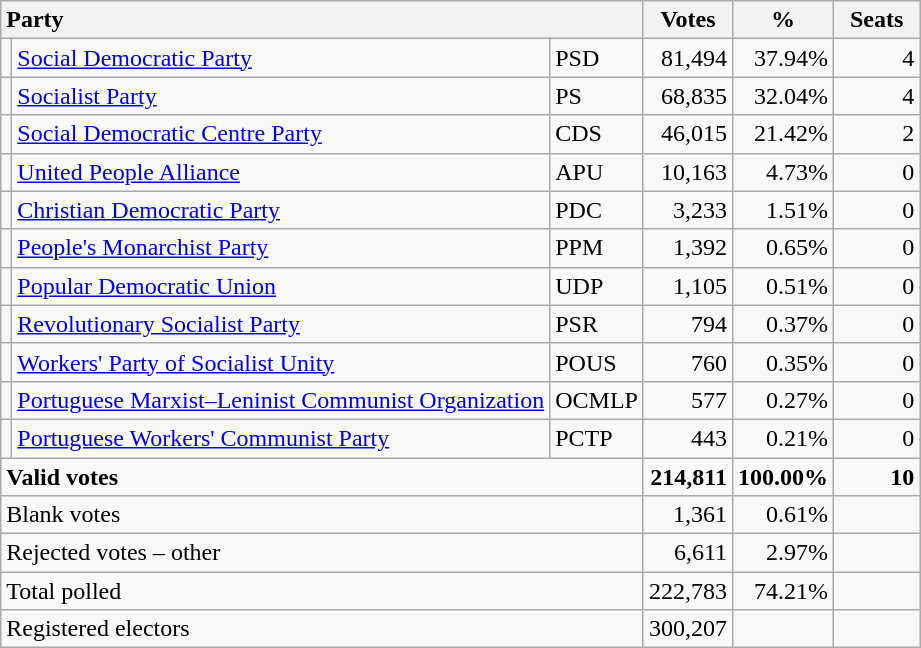<table class="wikitable" border="1" style="text-align:right;">
<tr>
<th style="text-align:left;" colspan=3>Party</th>
<th align=center width="50">Votes</th>
<th align=center width="50">%</th>
<th align=center width="50">Seats</th>
</tr>
<tr>
<td></td>
<td align=left><a href='#'>Social Democratic Party</a></td>
<td align=left>PSD</td>
<td>81,494</td>
<td>37.94%</td>
<td>4</td>
</tr>
<tr>
<td></td>
<td align=left><a href='#'>Socialist Party</a></td>
<td align=left>PS</td>
<td>68,835</td>
<td>32.04%</td>
<td>4</td>
</tr>
<tr>
<td></td>
<td align=left style="white-space: nowrap;"><a href='#'>Social Democratic Centre Party</a></td>
<td align=left>CDS</td>
<td>46,015</td>
<td>21.42%</td>
<td>2</td>
</tr>
<tr>
<td></td>
<td align=left><a href='#'>United People Alliance</a></td>
<td align=left>APU</td>
<td>10,163</td>
<td>4.73%</td>
<td>0</td>
</tr>
<tr>
<td></td>
<td align=left style="white-space: nowrap;"><a href='#'>Christian Democratic Party</a></td>
<td align=left>PDC</td>
<td>3,233</td>
<td>1.51%</td>
<td>0</td>
</tr>
<tr>
<td></td>
<td align=left><a href='#'>People's Monarchist Party</a></td>
<td align=left>PPM</td>
<td>1,392</td>
<td>0.65%</td>
<td>0</td>
</tr>
<tr>
<td></td>
<td align=left><a href='#'>Popular Democratic Union</a></td>
<td align=left>UDP</td>
<td>1,105</td>
<td>0.51%</td>
<td>0</td>
</tr>
<tr>
<td></td>
<td align=left><a href='#'>Revolutionary Socialist Party</a></td>
<td align=left>PSR</td>
<td>794</td>
<td>0.37%</td>
<td>0</td>
</tr>
<tr>
<td></td>
<td align=left><a href='#'>Workers' Party of Socialist Unity</a></td>
<td align=left>POUS</td>
<td>760</td>
<td>0.35%</td>
<td>0</td>
</tr>
<tr>
<td></td>
<td align=left><a href='#'>Portuguese Marxist–Leninist Communist Organization</a></td>
<td align=left>OCMLP</td>
<td>577</td>
<td>0.27%</td>
<td>0</td>
</tr>
<tr>
<td></td>
<td align=left><a href='#'>Portuguese Workers' Communist Party</a></td>
<td align=left>PCTP</td>
<td>443</td>
<td>0.21%</td>
<td>0</td>
</tr>
<tr style="font-weight:bold">
<td align=left colspan=3>Valid votes</td>
<td>214,811</td>
<td>100.00%</td>
<td>10</td>
</tr>
<tr>
<td align=left colspan=3>Blank votes</td>
<td>1,361</td>
<td>0.61%</td>
<td></td>
</tr>
<tr>
<td align=left colspan=3>Rejected votes – other</td>
<td>6,611</td>
<td>2.97%</td>
<td></td>
</tr>
<tr>
<td align=left colspan=3>Total polled</td>
<td>222,783</td>
<td>74.21%</td>
<td></td>
</tr>
<tr>
<td align=left colspan=3>Registered electors</td>
<td>300,207</td>
<td></td>
<td></td>
</tr>
</table>
